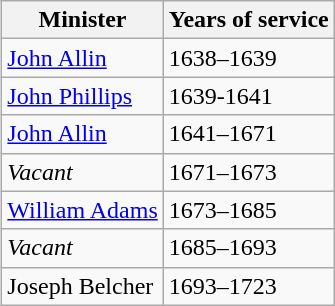<table class="wikitable" style="float: right; margin-left: 1em; ">
<tr>
<th>Minister</th>
<th>Years of service</th>
</tr>
<tr>
<td><a href='#'>John Allin</a></td>
<td>1638–1639</td>
</tr>
<tr>
<td><a href='#'>John Phillips</a></td>
<td>1639-1641</td>
</tr>
<tr>
<td><a href='#'>John Allin</a></td>
<td>1641–1671</td>
</tr>
<tr>
<td><em>Vacant</em></td>
<td>1671–1673</td>
</tr>
<tr>
<td><a href='#'>William Adams</a></td>
<td>1673–1685</td>
</tr>
<tr>
<td><em>Vacant</em></td>
<td>1685–1693</td>
</tr>
<tr>
<td>Joseph Belcher</td>
<td>1693–1723</td>
</tr>
</table>
